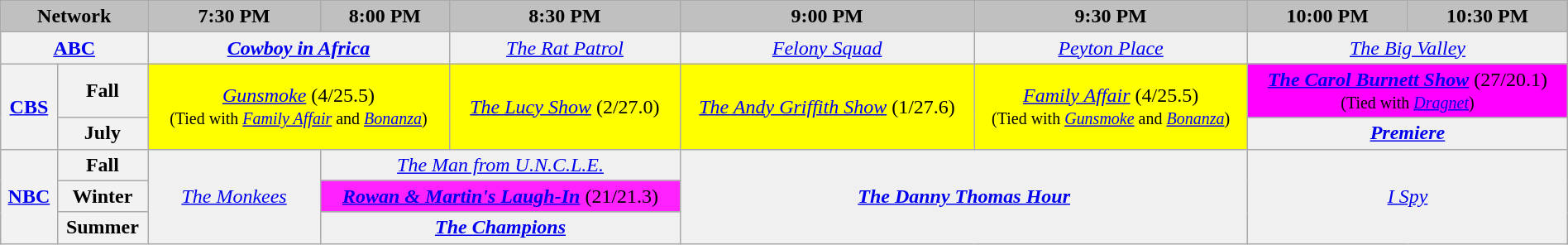<table class="wikitable" style="width:100%;margin-right:0;text-align:center">
<tr>
<th colspan="2" style="background-color:#C0C0C0;text-align:center">Network</th>
<th style="background-color:#C0C0C0;text-align:center">7:30 PM</th>
<th style="background-color:#C0C0C0;text-align:center">8:00 PM</th>
<th style="background-color:#C0C0C0;text-align:center">8:30 PM</th>
<th style="background-color:#C0C0C0;text-align:center">9:00 PM</th>
<th style="background-color:#C0C0C0;text-align:center">9:30 PM</th>
<th style="background-color:#C0C0C0;text-align:center">10:00 PM</th>
<th style="background-color:#C0C0C0;text-align:center">10:30 PM</th>
</tr>
<tr>
<th bgcolor="#C0C0C0" colspan="2"><a href='#'>ABC</a></th>
<td bgcolor="#F0F0F0" colspan="2"><strong><em><a href='#'>Cowboy in Africa</a></em></strong></td>
<td bgcolor="#F0F0F0"><em><a href='#'>The Rat Patrol</a></em></td>
<td bgcolor="#F0F0F0"><em><a href='#'>Felony Squad</a></em></td>
<td bgcolor="#F0F0F0"><em><a href='#'>Peyton Place</a></em></td>
<td bgcolor="#F0F0F0" colspan="2"><em><a href='#'>The Big Valley</a></em></td>
</tr>
<tr>
<th bgcolor="#C0C0C0" rowspan="2"><a href='#'>CBS</a></th>
<th>Fall</th>
<td bgcolor="#FFFF00" rowspan="2" colspan="2"><em><a href='#'>Gunsmoke</a></em> (4/25.5)<br><small>(Tied with <em><a href='#'>Family Affair</a></em> and <em><a href='#'>Bonanza</a></em>)</small></td>
<td bgcolor="#FFFF00" rowspan="2"><em><a href='#'>The Lucy Show</a></em> (2/27.0)</td>
<td bgcolor="#FFFF00" rowspan="2"><em><a href='#'>The Andy Griffith Show</a></em> (1/27.6)</td>
<td bgcolor="#FFFF00" rowspan="2"><em><a href='#'>Family Affair</a></em> (4/25.5)<br><small>(Tied with <em><a href='#'>Gunsmoke</a></em> and <em><a href='#'>Bonanza</a></em>)</small></td>
<td bgcolor="#FF00FF" colspan="2"><strong><em><a href='#'>The Carol Burnett Show</a></em></strong> (27/20.1)<br><small>(Tied with <em><a href='#'>Dragnet</a></em>)</small></td>
</tr>
<tr>
<th>July</th>
<td colspan="2" bgcolor="#F0F0F0"><strong><em><a href='#'>Premiere</a></em></strong></td>
</tr>
<tr>
<th rowspan="3" bgcolor="#C0C0C0"><a href='#'>NBC</a></th>
<th>Fall</th>
<td bgcolor="#F0F0F0" rowspan="3"><em><a href='#'>The Monkees</a></em></td>
<td bgcolor="#F0F0F0" colspan="2"><em><a href='#'>The Man from U.N.C.L.E.</a></em></td>
<td bgcolor="#F0F0F0" colspan="2" rowspan="3"><strong><em><a href='#'>The Danny Thomas Hour</a></em></strong></td>
<td colspan="2" rowspan="3" bgcolor="#F0F0F0"><em><a href='#'>I Spy</a></em></td>
</tr>
<tr>
<th>Winter</th>
<td bgcolor="#FF22FF" colspan="2"><strong><em><a href='#'>Rowan & Martin's Laugh-In</a></em></strong> (21/21.3)</td>
</tr>
<tr>
<th>Summer</th>
<td colspan="2" bgcolor="#F0F0F0" colspan="2"><strong><em><a href='#'>The Champions</a></em></strong></td>
</tr>
</table>
